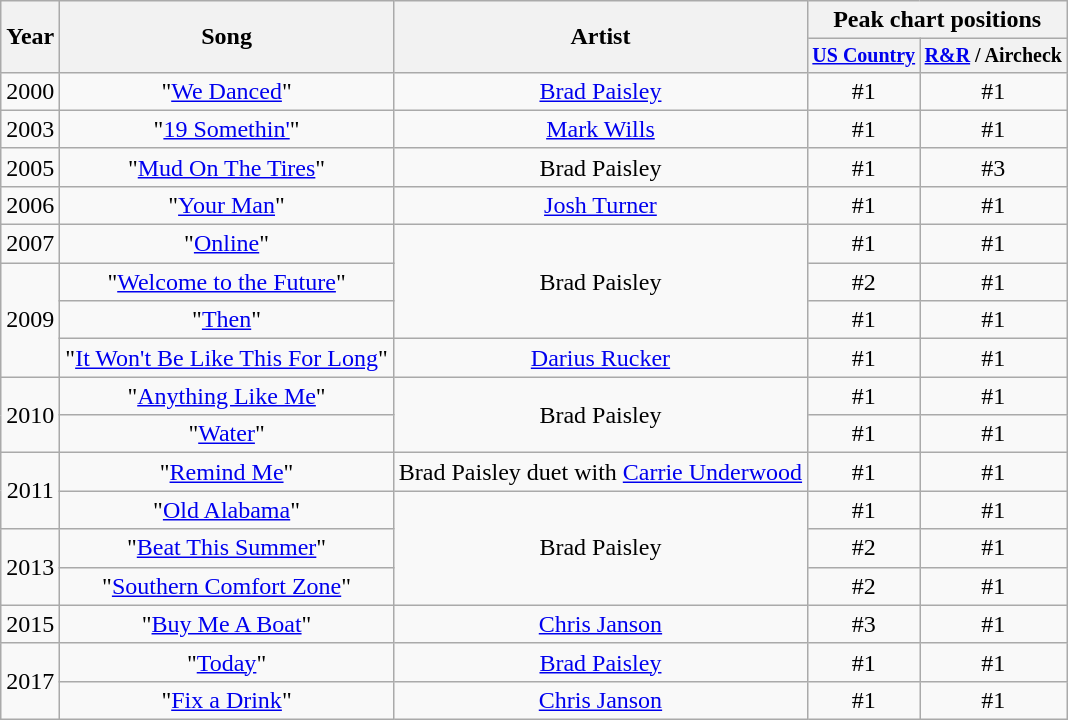<table class="wikitable" style="text-align:center;">
<tr>
<th rowspan="2">Year</th>
<th rowspan="2">Song</th>
<th rowspan="2">Artist</th>
<th colspan="2">Peak chart positions</th>
</tr>
<tr style="font-size:smaller;">
<th><a href='#'>US Country</a></th>
<th><a href='#'>R&R</a> / Aircheck</th>
</tr>
<tr>
<td>2000</td>
<td>"<a href='#'>We Danced</a>"</td>
<td><a href='#'>Brad Paisley</a></td>
<td>#1</td>
<td>#1</td>
</tr>
<tr>
<td>2003</td>
<td>"<a href='#'>19 Somethin'</a>"</td>
<td><a href='#'>Mark Wills</a></td>
<td>#1</td>
<td>#1</td>
</tr>
<tr>
<td>2005</td>
<td>"<a href='#'>Mud On The Tires</a>"</td>
<td>Brad Paisley</td>
<td>#1</td>
<td>#3</td>
</tr>
<tr>
<td>2006</td>
<td>"<a href='#'>Your Man</a>"</td>
<td><a href='#'>Josh Turner</a></td>
<td>#1</td>
<td>#1</td>
</tr>
<tr>
<td>2007</td>
<td>"<a href='#'>Online</a>"</td>
<td rowspan="3">Brad Paisley</td>
<td>#1</td>
<td>#1</td>
</tr>
<tr>
<td rowspan ="3">2009</td>
<td>"<a href='#'>Welcome to the Future</a>"</td>
<td>#2</td>
<td>#1</td>
</tr>
<tr>
<td>"<a href='#'>Then</a>"</td>
<td>#1</td>
<td>#1</td>
</tr>
<tr>
<td>"<a href='#'>It Won't Be Like This For Long</a>"</td>
<td><a href='#'>Darius Rucker</a></td>
<td>#1</td>
<td>#1</td>
</tr>
<tr>
<td rowspan ="2">2010</td>
<td>"<a href='#'>Anything Like Me</a>"</td>
<td rowspan="2">Brad Paisley</td>
<td>#1</td>
<td>#1</td>
</tr>
<tr>
<td>"<a href='#'>Water</a>"</td>
<td>#1</td>
<td>#1</td>
</tr>
<tr>
<td rowspan = "2">2011</td>
<td>"<a href='#'>Remind Me</a>"</td>
<td>Brad Paisley duet with <a href='#'>Carrie Underwood</a></td>
<td>#1</td>
<td>#1</td>
</tr>
<tr>
<td>"<a href='#'>Old Alabama</a>"</td>
<td rowspan="3">Brad Paisley</td>
<td>#1</td>
<td>#1</td>
</tr>
<tr>
<td rowspan ="2">2013</td>
<td>"<a href='#'>Beat This Summer</a>"</td>
<td>#2</td>
<td>#1</td>
</tr>
<tr>
<td>"<a href='#'>Southern Comfort Zone</a>"</td>
<td>#2</td>
<td>#1</td>
</tr>
<tr>
<td rowspan ="1">2015</td>
<td>"<a href='#'>Buy Me A Boat</a>"</td>
<td><a href='#'>Chris Janson</a></td>
<td>#3</td>
<td>#1</td>
</tr>
<tr>
<td rowspan = "2">2017</td>
<td>"<a href='#'>Today</a>"</td>
<td><a href='#'>Brad Paisley</a></td>
<td>#1</td>
<td>#1</td>
</tr>
<tr>
<td>"<a href='#'>Fix a Drink</a>"</td>
<td><a href='#'>Chris Janson</a></td>
<td>#1</td>
<td>#1</td>
</tr>
</table>
